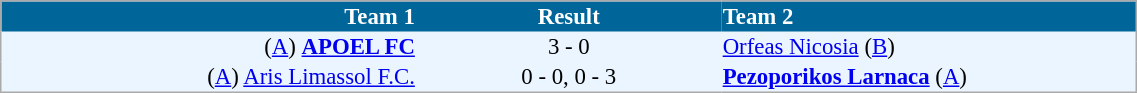<table cellspacing="0" style="background: #EBF5FF; border: 1px #aaa solid; border-collapse: collapse; font-size: 95%;" width=60%>
<tr bgcolor=#006699 style="color:white;">
<th width=30% align="right">Team 1</th>
<th width=22% align="center">Result</th>
<th width=30% align="left">Team 2</th>
</tr>
<tr>
<td align=right>(<a href='#'>A</a>) <strong><a href='#'>APOEL FC</a></strong></td>
<td align=center>3 - 0</td>
<td align=left><a href='#'>Orfeas Nicosia</a> (<a href='#'>B</a>)</td>
</tr>
<tr>
<td align=right>(<a href='#'>A</a>) <a href='#'>Aris Limassol F.C.</a></td>
<td align=center>0 - 0, 0 - 3</td>
<td align=left><strong><a href='#'>Pezoporikos Larnaca</a></strong> (<a href='#'>A</a>)</td>
</tr>
<tr>
</tr>
</table>
